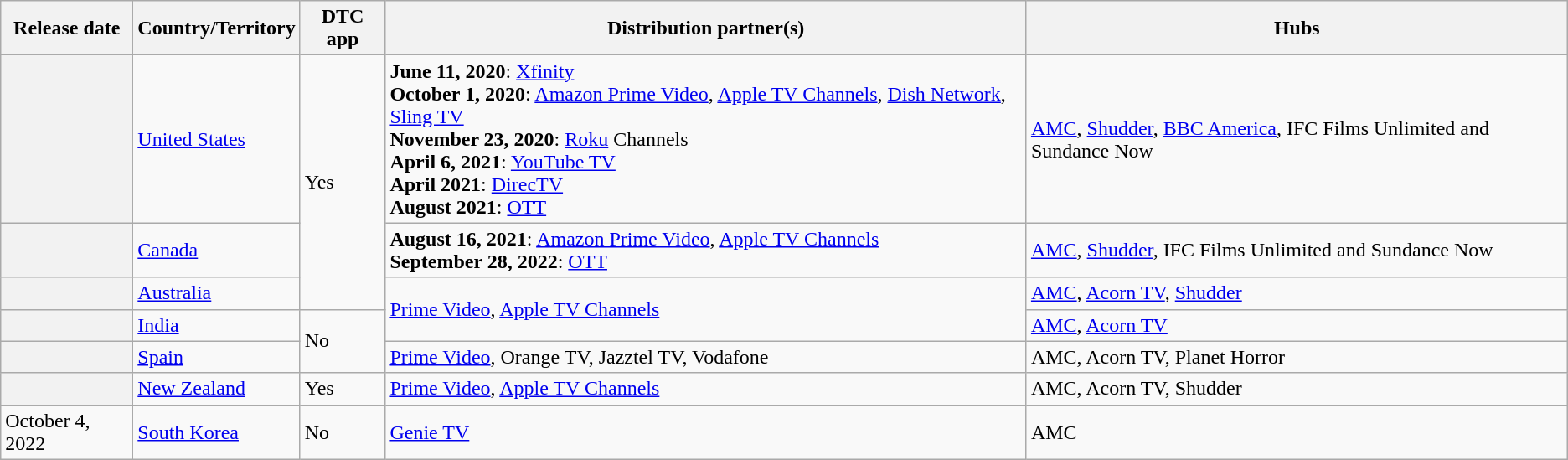<table class="wikitable sortable plainrowheaders">
<tr>
<th scope="col">Release date</th>
<th scope="col">Country/Territory</th>
<th scope="col">DTC app</th>
<th scope="col">Distribution partner(s)</th>
<th scope="col">Hubs</th>
</tr>
<tr>
<th scope="row"></th>
<td><a href='#'>United States</a></td>
<td rowspan="3">Yes</td>
<td><strong>June 11, 2020</strong>: <a href='#'>Xfinity</a> <br><strong>October 1, 2020</strong>: <a href='#'>Amazon Prime Video</a>, <a href='#'>Apple TV Channels</a>, <a href='#'>Dish Network</a>, <a href='#'>Sling TV</a> <br><strong>November 23, 2020</strong>: <a href='#'>Roku</a> Channels <br><strong>April 6, 2021</strong>: <a href='#'>YouTube TV</a> <br><strong>April 2021</strong>: <a href='#'>DirecTV</a> <br><strong>August 2021</strong>: <a href='#'>OTT</a></td>
<td><a href='#'>AMC</a>, <a href='#'>Shudder</a>, <a href='#'>BBC America</a>, IFC Films Unlimited and Sundance Now</td>
</tr>
<tr>
<th scope="row"></th>
<td><a href='#'>Canada</a></td>
<td><strong>August 16, 2021</strong>: <a href='#'>Amazon Prime Video</a>, <a href='#'>Apple TV Channels</a> <br><strong>September 28, 2022</strong>: <a href='#'>OTT</a></td>
<td><a href='#'>AMC</a>, <a href='#'>Shudder</a>, IFC Films Unlimited and Sundance Now</td>
</tr>
<tr>
<th scope="row"></th>
<td><a href='#'>Australia</a></td>
<td rowspan="2"><a href='#'>Prime Video</a>, <a href='#'>Apple TV Channels</a></td>
<td><a href='#'>AMC</a>, <a href='#'>Acorn TV</a>, <a href='#'>Shudder</a></td>
</tr>
<tr>
<th scope="row"></th>
<td><a href='#'>India</a></td>
<td rowspan="2">No</td>
<td><a href='#'>AMC</a>, <a href='#'>Acorn TV</a></td>
</tr>
<tr>
<th scope="row"></th>
<td><a href='#'>Spain</a></td>
<td><a href='#'>Prime Video</a>, Orange TV, Jazztel TV, Vodafone</td>
<td>AMC, Acorn TV, Planet Horror</td>
</tr>
<tr>
<th scope="row"></th>
<td><a href='#'>New Zealand</a></td>
<td>Yes</td>
<td><a href='#'>Prime Video</a>, <a href='#'>Apple TV Channels</a></td>
<td>AMC, Acorn TV, Shudder</td>
</tr>
<tr>
<td>October 4, 2022</td>
<td><a href='#'>South Korea</a></td>
<td>No</td>
<td><a href='#'>Genie TV</a></td>
<td>AMC</td>
</tr>
</table>
